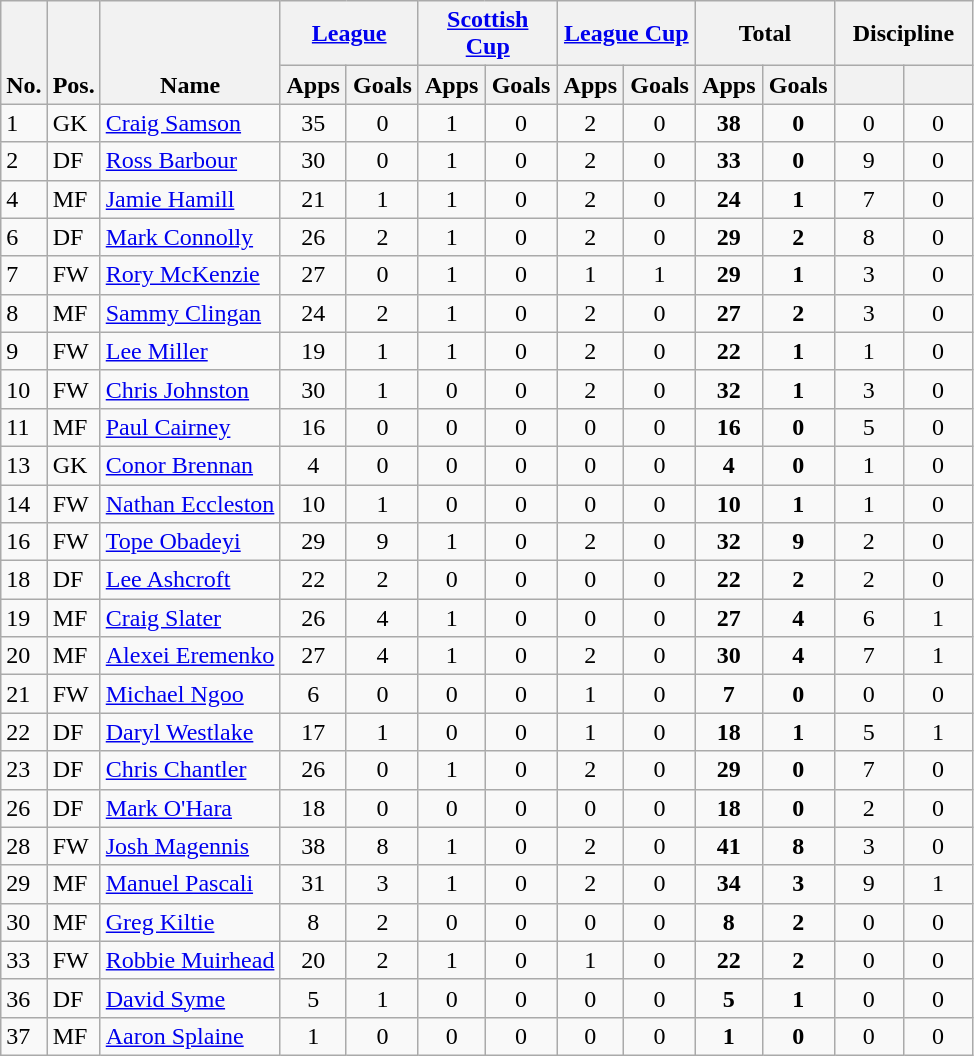<table class="wikitable" style="text-align:center">
<tr>
<th rowspan="2" valign="bottom">No.</th>
<th rowspan="2" valign="bottom">Pos.</th>
<th rowspan="2" valign="bottom">Name</th>
<th colspan="2" width="85"><a href='#'>League</a></th>
<th colspan="2" width="85"><a href='#'>Scottish Cup</a></th>
<th colspan="2" width="85"><a href='#'>League Cup</a></th>
<th colspan="2" width="85">Total</th>
<th colspan="2" width="85">Discipline</th>
</tr>
<tr>
<th>Apps</th>
<th>Goals</th>
<th>Apps</th>
<th>Goals</th>
<th>Apps</th>
<th>Goals</th>
<th>Apps</th>
<th>Goals</th>
<th></th>
<th></th>
</tr>
<tr>
<td align="left">1</td>
<td align="left">GK</td>
<td align="left"> <a href='#'>Craig Samson</a></td>
<td>35</td>
<td>0</td>
<td>1</td>
<td>0</td>
<td>2</td>
<td>0</td>
<td><strong>38</strong></td>
<td><strong>0</strong></td>
<td>0</td>
<td>0</td>
</tr>
<tr>
<td align="left">2</td>
<td align="left">DF</td>
<td align="left"> <a href='#'>Ross Barbour</a></td>
<td>30</td>
<td>0</td>
<td>1</td>
<td>0</td>
<td>2</td>
<td>0</td>
<td><strong>33</strong></td>
<td><strong>0</strong></td>
<td>9</td>
<td>0</td>
</tr>
<tr>
<td align="left">4</td>
<td align="left">MF</td>
<td align="left"> <a href='#'>Jamie Hamill</a></td>
<td>21</td>
<td>1</td>
<td>1</td>
<td>0</td>
<td>2</td>
<td>0</td>
<td><strong>24</strong></td>
<td><strong>1</strong></td>
<td>7</td>
<td>0</td>
</tr>
<tr>
<td align="left">6</td>
<td align="left">DF</td>
<td align="left"> <a href='#'>Mark Connolly</a></td>
<td>26</td>
<td>2</td>
<td>1</td>
<td>0</td>
<td>2</td>
<td>0</td>
<td><strong>29</strong></td>
<td><strong>2</strong></td>
<td>8</td>
<td>0</td>
</tr>
<tr>
<td align="left">7</td>
<td align="left">FW</td>
<td align="left"> <a href='#'>Rory McKenzie</a></td>
<td>27</td>
<td>0</td>
<td>1</td>
<td>0</td>
<td>1</td>
<td>1</td>
<td><strong>29</strong></td>
<td><strong>1</strong></td>
<td>3</td>
<td>0</td>
</tr>
<tr>
<td align="left">8</td>
<td align="left">MF</td>
<td align="left"> <a href='#'>Sammy Clingan</a></td>
<td>24</td>
<td>2</td>
<td>1</td>
<td>0</td>
<td>2</td>
<td>0</td>
<td><strong>27</strong></td>
<td><strong>2</strong></td>
<td>3</td>
<td>0</td>
</tr>
<tr>
<td align="left">9</td>
<td align="left">FW</td>
<td align="left"> <a href='#'>Lee Miller</a></td>
<td>19</td>
<td>1</td>
<td>1</td>
<td>0</td>
<td>2</td>
<td>0</td>
<td><strong>22</strong></td>
<td><strong>1</strong></td>
<td>1</td>
<td>0</td>
</tr>
<tr>
<td align="left">10</td>
<td align="left">FW</td>
<td align="left"> <a href='#'>Chris Johnston</a></td>
<td>30</td>
<td>1</td>
<td>0</td>
<td>0</td>
<td>2</td>
<td>0</td>
<td><strong>32</strong></td>
<td><strong>1</strong></td>
<td>3</td>
<td>0</td>
</tr>
<tr>
<td align="left">11</td>
<td align="left">MF</td>
<td align="left"> <a href='#'>Paul Cairney</a></td>
<td>16</td>
<td>0</td>
<td>0</td>
<td>0</td>
<td>0</td>
<td>0</td>
<td><strong>16</strong></td>
<td><strong>0</strong></td>
<td>5</td>
<td>0</td>
</tr>
<tr>
<td align="left">13</td>
<td align="left">GK</td>
<td align="left"> <a href='#'>Conor Brennan</a></td>
<td>4</td>
<td>0</td>
<td>0</td>
<td>0</td>
<td>0</td>
<td>0</td>
<td><strong>4</strong></td>
<td><strong>0</strong></td>
<td>1</td>
<td>0</td>
</tr>
<tr>
<td align="left">14</td>
<td align="left">FW</td>
<td align="left"> <a href='#'>Nathan Eccleston</a></td>
<td>10</td>
<td>1</td>
<td>0</td>
<td>0</td>
<td>0</td>
<td>0</td>
<td><strong>10</strong></td>
<td><strong>1</strong></td>
<td>1</td>
<td>0</td>
</tr>
<tr>
<td align="left">16</td>
<td align="left">FW</td>
<td align="left"> <a href='#'>Tope Obadeyi</a></td>
<td>29</td>
<td>9</td>
<td>1</td>
<td>0</td>
<td>2</td>
<td>0</td>
<td><strong>32</strong></td>
<td><strong>9</strong></td>
<td>2</td>
<td>0</td>
</tr>
<tr>
<td align="left">18</td>
<td align="left">DF</td>
<td align="left"> <a href='#'>Lee Ashcroft</a></td>
<td>22</td>
<td>2</td>
<td>0</td>
<td>0</td>
<td>0</td>
<td>0</td>
<td><strong>22</strong></td>
<td><strong>2</strong></td>
<td>2</td>
<td>0</td>
</tr>
<tr>
<td align="left">19</td>
<td align="left">MF</td>
<td align="left"> <a href='#'>Craig Slater</a></td>
<td>26</td>
<td>4</td>
<td>1</td>
<td>0</td>
<td>0</td>
<td>0</td>
<td><strong>27</strong></td>
<td><strong>4</strong></td>
<td>6</td>
<td>1</td>
</tr>
<tr>
<td align="left">20</td>
<td align="left">MF</td>
<td align="left"> <a href='#'>Alexei Eremenko</a></td>
<td>27</td>
<td>4</td>
<td>1</td>
<td>0</td>
<td>2</td>
<td>0</td>
<td><strong>30</strong></td>
<td><strong>4</strong></td>
<td>7</td>
<td>1</td>
</tr>
<tr>
<td align="left">21</td>
<td align="left">FW</td>
<td align="left"> <a href='#'>Michael Ngoo</a></td>
<td>6</td>
<td>0</td>
<td>0</td>
<td>0</td>
<td>1</td>
<td>0</td>
<td><strong>7</strong></td>
<td><strong>0</strong></td>
<td>0</td>
<td>0</td>
</tr>
<tr>
<td align="left">22</td>
<td align="left">DF</td>
<td align="left"> <a href='#'>Daryl Westlake</a></td>
<td>17</td>
<td>1</td>
<td>0</td>
<td>0</td>
<td>1</td>
<td>0</td>
<td><strong>18</strong></td>
<td><strong>1</strong></td>
<td>5</td>
<td>1</td>
</tr>
<tr>
<td align="left">23</td>
<td align="left">DF</td>
<td align="left"> <a href='#'>Chris Chantler</a></td>
<td>26</td>
<td>0</td>
<td>1</td>
<td>0</td>
<td>2</td>
<td>0</td>
<td><strong>29</strong></td>
<td><strong>0</strong></td>
<td>7</td>
<td>0</td>
</tr>
<tr>
<td align="left">26</td>
<td align="left">DF</td>
<td align="left"> <a href='#'>Mark O'Hara</a></td>
<td>18</td>
<td>0</td>
<td>0</td>
<td>0</td>
<td>0</td>
<td>0</td>
<td><strong>18</strong></td>
<td><strong>0</strong></td>
<td>2</td>
<td>0</td>
</tr>
<tr>
<td align="left">28</td>
<td align="left">FW</td>
<td align="left"> <a href='#'>Josh Magennis</a></td>
<td>38</td>
<td>8</td>
<td>1</td>
<td>0</td>
<td>2</td>
<td>0</td>
<td><strong>41</strong></td>
<td><strong>8</strong></td>
<td>3</td>
<td>0</td>
</tr>
<tr>
<td align="left">29</td>
<td align="left">MF</td>
<td align="left"> <a href='#'>Manuel Pascali</a></td>
<td>31</td>
<td>3</td>
<td>1</td>
<td>0</td>
<td>2</td>
<td>0</td>
<td><strong>34</strong></td>
<td><strong>3</strong></td>
<td>9</td>
<td>1</td>
</tr>
<tr>
<td align="left">30</td>
<td align="left">MF</td>
<td align="left"> <a href='#'>Greg Kiltie</a></td>
<td>8</td>
<td>2</td>
<td>0</td>
<td>0</td>
<td>0</td>
<td>0</td>
<td><strong>8</strong></td>
<td><strong>2</strong></td>
<td>0</td>
<td>0</td>
</tr>
<tr>
<td align="left">33</td>
<td align="left">FW</td>
<td align="left"> <a href='#'>Robbie Muirhead</a></td>
<td>20</td>
<td>2</td>
<td>1</td>
<td>0</td>
<td>1</td>
<td>0</td>
<td><strong>22</strong></td>
<td><strong>2</strong></td>
<td>0</td>
<td>0</td>
</tr>
<tr>
<td align="left">36</td>
<td align="left">DF</td>
<td align="left"> <a href='#'>David Syme</a></td>
<td>5</td>
<td>1</td>
<td>0</td>
<td>0</td>
<td>0</td>
<td>0</td>
<td><strong>5</strong></td>
<td><strong>1</strong></td>
<td>0</td>
<td>0</td>
</tr>
<tr>
<td align="left">37</td>
<td align="left">MF</td>
<td align="left"> <a href='#'>Aaron Splaine</a></td>
<td>1</td>
<td>0</td>
<td>0</td>
<td>0</td>
<td>0</td>
<td>0</td>
<td><strong>1</strong></td>
<td><strong>0</strong></td>
<td>0</td>
<td>0</td>
</tr>
</table>
